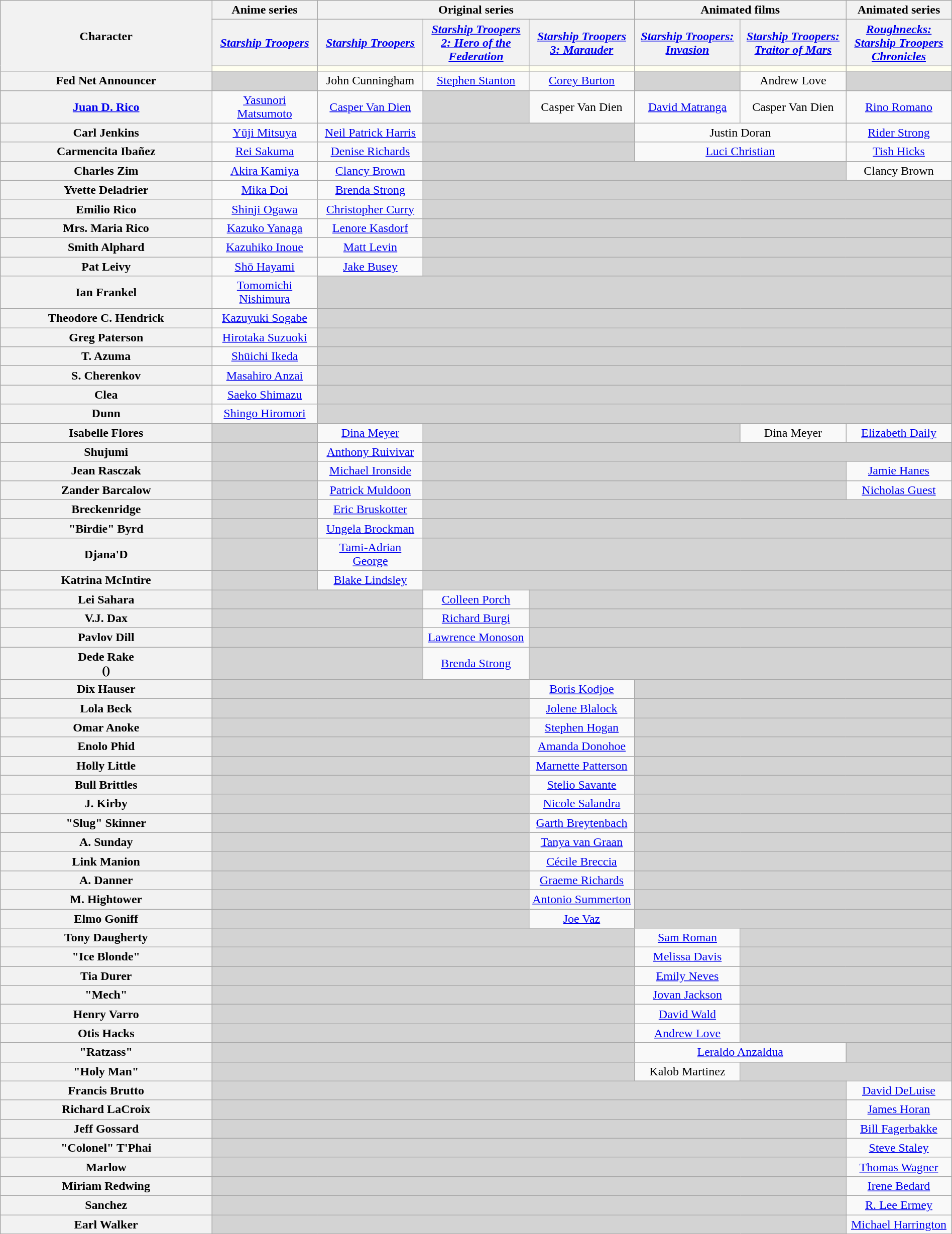<table class="wikitable" style="text-align:center; width:100%; font-size:100%">
<tr>
<th rowspan="3" style="width:20%;">Character</th>
<th>Anime series</th>
<th colspan="3" style="text-align:center;">Original series</th>
<th colspan="2" style="text-align:center;">Animated films</th>
<th style="text-align:center;">Animated series</th>
</tr>
<tr>
<th style="width:10%;"><strong><em><a href='#'>Starship Troopers</a></em></strong></th>
<th style="width:10%;"><strong><em><a href='#'>Starship Troopers</a></em></strong></th>
<th style="width:10%;"><strong><em><a href='#'>Starship Troopers 2: Hero of the Federation</a></em></strong></th>
<th style="width:10%;"><strong><em><a href='#'>Starship Troopers 3: Marauder</a></em></strong></th>
<th style="width:10%;"><strong><em><a href='#'>Starship Troopers: Invasion</a></em></strong></th>
<th style="width:10%;"><strong><em><a href='#'>Starship Troopers: Traitor of Mars</a></em></strong></th>
<th style="width:10%;"><strong><em><a href='#'>Roughnecks: Starship Troopers Chronicles</a></em></strong></th>
</tr>
<tr>
<th style="background:ivory;"></th>
<th style="background:ivory;"></th>
<th style="background:ivory;"></th>
<th style="background:ivory;"></th>
<th style="background:ivory;"></th>
<th style="background:ivory;"></th>
<th style="background:ivory;"></th>
</tr>
<tr>
<th>Fed Net Announcer</th>
<td style="background:lightgrey;"></td>
<td>John Cunningham</td>
<td><a href='#'>Stephen Stanton</a></td>
<td><a href='#'>Corey Burton</a></td>
<td style="background:lightgrey;"></td>
<td>Andrew Love</td>
<td style="background:lightgrey;"></td>
</tr>
<tr>
<th><a href='#'>Juan D. Rico <br></a></th>
<td><a href='#'>Yasunori Matsumoto</a></td>
<td><a href='#'>Casper Van Dien</a></td>
<td style="background:lightgrey;"></td>
<td>Casper Van Dien</td>
<td><a href='#'>David Matranga</a></td>
<td>Casper Van Dien</td>
<td><a href='#'>Rino Romano</a></td>
</tr>
<tr>
<th>Carl Jenkins</th>
<td><a href='#'>Yūji Mitsuya</a></td>
<td><a href='#'>Neil Patrick Harris</a></td>
<td colspan="2" style="background:lightgrey;"></td>
<td colspan="2">Justin Doran</td>
<td><a href='#'>Rider Strong</a></td>
</tr>
<tr>
<th>Carmencita Ibañez <br></th>
<td><a href='#'>Rei Sakuma</a></td>
<td><a href='#'>Denise Richards</a></td>
<td colspan="2" style="background:lightgrey;"></td>
<td colspan="2"><a href='#'>Luci Christian</a></td>
<td><a href='#'>Tish Hicks</a></td>
</tr>
<tr>
<th>Charles Zim <br></th>
<td><a href='#'>Akira Kamiya</a></td>
<td><a href='#'>Clancy Brown</a></td>
<td colspan="4" style="background:lightgrey;"></td>
<td>Clancy Brown</td>
</tr>
<tr>
<th>Yvette Deladrier</th>
<td><a href='#'>Mika Doi</a></td>
<td><a href='#'>Brenda Strong</a></td>
<td colspan="5" style="background:lightgrey;"></td>
</tr>
<tr>
<th>Emilio Rico <br></th>
<td><a href='#'>Shinji Ogawa</a></td>
<td><a href='#'>Christopher Curry</a></td>
<td colspan="5" style="background:lightgrey;"></td>
</tr>
<tr>
<th>Mrs. Maria Rico</th>
<td><a href='#'>Kazuko Yanaga</a></td>
<td><a href='#'>Lenore Kasdorf</a></td>
<td colspan="5" style="background:lightgrey;"></td>
</tr>
<tr>
<th>Smith Alphard <br></th>
<td><a href='#'>Kazuhiko Inoue</a></td>
<td><a href='#'>Matt Levin</a></td>
<td colspan="5" style="background:lightgrey;"></td>
</tr>
<tr>
<th>Pat Leivy <br></th>
<td><a href='#'>Shō Hayami</a></td>
<td><a href='#'>Jake Busey</a></td>
<td colspan="5" style="background:lightgrey;"></td>
</tr>
<tr>
<th>Ian Frankel</th>
<td><a href='#'>Tomomichi Nishimura</a></td>
<td colspan="6" style="background:lightgrey;"></td>
</tr>
<tr>
<th>Theodore C. Hendrick <br></th>
<td><a href='#'>Kazuyuki Sogabe</a></td>
<td colspan="6" style="background:lightgrey;"></td>
</tr>
<tr>
<th>Greg Paterson</th>
<td><a href='#'>Hirotaka Suzuoki</a></td>
<td colspan="6" style="background:lightgrey;"></td>
</tr>
<tr>
<th>T. Azuma</th>
<td><a href='#'>Shūichi Ikeda</a></td>
<td colspan="6" style="background:lightgrey;"></td>
</tr>
<tr>
<th>S. Cherenkov</th>
<td><a href='#'>Masahiro Anzai</a></td>
<td colspan="6" style="background:lightgrey;"></td>
</tr>
<tr>
<th>Clea</th>
<td><a href='#'>Saeko Shimazu</a></td>
<td colspan="6" style="background:lightgrey;"></td>
</tr>
<tr>
<th>Dunn</th>
<td><a href='#'>Shingo Hiromori</a></td>
<td colspan="6" style="background:lightgrey;"></td>
</tr>
<tr>
<th>Isabelle Flores <br></th>
<td style="background:lightgrey;"></td>
<td><a href='#'>Dina Meyer</a></td>
<td colspan="3" style="background:lightgrey;"></td>
<td>Dina Meyer</td>
<td><a href='#'>Elizabeth Daily</a></td>
</tr>
<tr>
<th>Shujumi</th>
<td style="background:lightgrey;"></td>
<td><a href='#'>Anthony Ruivivar</a></td>
<td colspan="5" style="background:lightgrey;"></td>
</tr>
<tr>
<th>Jean Rasczak</th>
<td style="background:lightgrey;"></td>
<td><a href='#'>Michael Ironside</a></td>
<td colspan="4" style="background:lightgrey;"></td>
<td><a href='#'>Jamie Hanes</a></td>
</tr>
<tr>
<th>Zander Barcalow</th>
<td style="background:lightgrey;"></td>
<td><a href='#'>Patrick Muldoon</a></td>
<td colspan="4" style="background:lightgrey;"></td>
<td><a href='#'>Nicholas Guest</a></td>
</tr>
<tr>
<th>Breckenridge</th>
<td style="background:lightgrey;"></td>
<td><a href='#'>Eric Bruskotter</a></td>
<td colspan="5" style="background:lightgrey;"></td>
</tr>
<tr>
<th>"Birdie" Byrd</th>
<td style="background:lightgrey;"></td>
<td><a href='#'>Ungela Brockman</a></td>
<td colspan="5" style="background:lightgrey;"></td>
</tr>
<tr>
<th>Djana'D</th>
<td style="background:lightgrey;"></td>
<td><a href='#'>Tami-Adrian George</a></td>
<td colspan="5" style="background:lightgrey;"></td>
</tr>
<tr>
<th>Katrina McIntire</th>
<td style="background:lightgrey;"></td>
<td><a href='#'>Blake Lindsley</a></td>
<td colspan="5" style="background:lightgrey;"></td>
</tr>
<tr>
<th>Lei Sahara</th>
<td colspan="2" style="background:lightgrey;"></td>
<td><a href='#'>Colleen Porch</a></td>
<td colspan="4" style="background:lightgrey;"></td>
</tr>
<tr>
<th>V.J. Dax</th>
<td colspan="2" style="background:lightgrey;"></td>
<td><a href='#'>Richard Burgi</a></td>
<td colspan="4" style="background:lightgrey;"></td>
</tr>
<tr>
<th>Pavlov Dill</th>
<td colspan="2" style="background:lightgrey;"></td>
<td><a href='#'>Lawrence Monoson</a></td>
<td colspan="4" style="background:lightgrey;"></td>
</tr>
<tr>
<th>Dede Rake <br>()</th>
<td colspan="2" style="background:lightgrey;"></td>
<td><a href='#'>Brenda Strong</a></td>
<td colspan="4" style="background:lightgrey;"></td>
</tr>
<tr>
<th>Dix Hauser</th>
<td colspan="3" style="background:lightgrey;"></td>
<td><a href='#'>Boris Kodjoe</a></td>
<td colspan="3" style="background:lightgrey;"></td>
</tr>
<tr>
<th>Lola Beck</th>
<td colspan="3" style="background:lightgrey;"></td>
<td><a href='#'>Jolene Blalock</a></td>
<td colspan="3" style="background:lightgrey;"></td>
</tr>
<tr>
<th>Omar Anoke</th>
<td colspan="3" style="background:lightgrey;"></td>
<td><a href='#'>Stephen Hogan</a></td>
<td colspan="3" style="background:lightgrey;"></td>
</tr>
<tr>
<th>Enolo Phid</th>
<td colspan="3" style="background:lightgrey;"></td>
<td><a href='#'>Amanda Donohoe</a></td>
<td colspan="3" style="background:lightgrey;"></td>
</tr>
<tr>
<th>Holly Little</th>
<td colspan="3" style="background:lightgrey;"></td>
<td><a href='#'>Marnette Patterson</a></td>
<td colspan="3" style="background:lightgrey;"></td>
</tr>
<tr>
<th>Bull Brittles</th>
<td colspan="3" style="background:lightgrey;"></td>
<td><a href='#'>Stelio Savante</a></td>
<td colspan="3" style="background:lightgrey;"></td>
</tr>
<tr>
<th>J. Kirby</th>
<td colspan="3" style="background:lightgrey;"></td>
<td><a href='#'>Nicole Salandra</a></td>
<td colspan="3" style="background:lightgrey;"></td>
</tr>
<tr>
<th>"Slug" Skinner</th>
<td colspan="3" style="background:lightgrey;"></td>
<td><a href='#'>Garth Breytenbach</a></td>
<td colspan="3" style="background:lightgrey;"></td>
</tr>
<tr>
<th>A. Sunday</th>
<td colspan="3" style="background:lightgrey;"></td>
<td><a href='#'>Tanya van Graan</a></td>
<td colspan="3" style="background:lightgrey;"></td>
</tr>
<tr>
<th>Link Manion</th>
<td colspan="3" style="background:lightgrey;"></td>
<td><a href='#'>Cécile Breccia</a></td>
<td colspan="3" style="background:lightgrey;"></td>
</tr>
<tr>
<th>A. Danner</th>
<td colspan="3" style="background:lightgrey;"></td>
<td><a href='#'>Graeme Richards</a></td>
<td colspan="3" style="background:lightgrey;"></td>
</tr>
<tr>
<th>M. Hightower</th>
<td colspan="3" style="background:lightgrey;"></td>
<td><a href='#'>Antonio Summerton</a></td>
<td colspan="3" style="background:lightgrey;"></td>
</tr>
<tr>
<th>Elmo Goniff</th>
<td colspan="3" style="background:lightgrey;"></td>
<td><a href='#'>Joe Vaz</a></td>
<td colspan="3" style="background:lightgrey;"></td>
</tr>
<tr>
<th>Tony Daugherty</th>
<td colspan="4" style="background:lightgrey;"> </td>
<td><a href='#'>Sam Roman</a></td>
<td colspan="2" style="background:lightgrey;"> </td>
</tr>
<tr>
<th>"Ice Blonde"</th>
<td colspan="4" style="background:lightgrey;"></td>
<td><a href='#'>Melissa Davis</a></td>
<td colspan="2" style="background:lightgrey;"></td>
</tr>
<tr>
<th>Tia Durer <br></th>
<td colspan="4" style="background:lightgrey;"></td>
<td><a href='#'>Emily Neves</a></td>
<td colspan="2" style="background:lightgrey;"></td>
</tr>
<tr>
<th>"Mech"</th>
<td colspan="4" style="background:lightgrey;"></td>
<td><a href='#'>Jovan Jackson</a></td>
<td colspan="2" style="background:lightgrey;"></td>
</tr>
<tr>
<th>Henry Varro <br></th>
<td colspan="4" style="background:lightgrey;"></td>
<td><a href='#'>David Wald</a></td>
<td colspan="2" style="background:lightgrey;"></td>
</tr>
<tr>
<th>Otis Hacks <br></th>
<td colspan="4" style="background:lightgrey;"></td>
<td><a href='#'>Andrew Love</a></td>
<td colspan="2" style="background:lightgrey;"></td>
</tr>
<tr>
<th>"Ratzass"</th>
<td colspan="4" style="background:lightgrey;"></td>
<td colspan="2"><a href='#'>Leraldo Anzaldua</a></td>
<td style="background:lightgrey;"></td>
</tr>
<tr>
<th>"Holy Man"</th>
<td colspan="4" style="background:lightgrey;"></td>
<td>Kalob Martinez</td>
<td colspan="2" style="background:lightgrey;"></td>
</tr>
<tr>
<th>Francis Brutto</th>
<td colspan="6" style="background:lightgrey;"></td>
<td><a href='#'>David DeLuise</a></td>
</tr>
<tr>
<th>Richard LaCroix <br></th>
<td colspan="6" style="background:lightgrey;"></td>
<td><a href='#'>James Horan</a></td>
</tr>
<tr>
<th>Jeff Gossard <br></th>
<td colspan="6" style="background:lightgrey;"></td>
<td><a href='#'>Bill Fagerbakke</a></td>
</tr>
<tr>
<th>"Colonel" T'Phai</th>
<td colspan="6" style="background:lightgrey;"></td>
<td><a href='#'>Steve Staley</a></td>
</tr>
<tr>
<th>Marlow</th>
<td colspan="6" style="background:lightgrey;"></td>
<td><a href='#'>Thomas Wagner</a></td>
</tr>
<tr>
<th>Miriam Redwing</th>
<td colspan="6" style="background:lightgrey;"></td>
<td><a href='#'>Irene Bedard</a></td>
</tr>
<tr>
<th>Sanchez</th>
<td colspan="6" style="background:lightgrey;"></td>
<td><a href='#'>R. Lee Ermey</a></td>
</tr>
<tr>
<th>Earl Walker</th>
<td colspan="6" style="background:lightgrey;"></td>
<td><a href='#'>Michael Harrington</a></td>
</tr>
</table>
